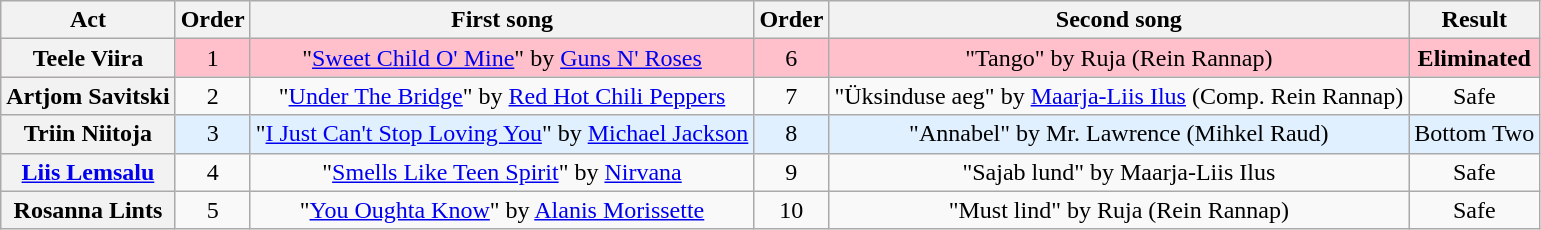<table class="wikitable plainrowheaders" style="text-align:center;">
<tr>
<th scope="col">Act</th>
<th scope="col">Order</th>
<th scope="col">First song</th>
<th scope="col">Order</th>
<th scope="col">Second song</th>
<th scope="col">Result</th>
</tr>
<tr style="background:pink;">
<th scope="row"><strong>Teele Viira</strong></th>
<td>1</td>
<td>"<a href='#'>Sweet Child O' Mine</a>" by <a href='#'>Guns N' Roses</a></td>
<td>6</td>
<td>"Tango" by Ruja (Rein Rannap)</td>
<td><strong>Eliminated</strong></td>
</tr>
<tr>
<th scope="row">Artjom Savitski</th>
<td>2</td>
<td>"<a href='#'>Under The Bridge</a>" by <a href='#'>Red Hot Chili Peppers</a></td>
<td>7</td>
<td>"Üksinduse aeg" by <a href='#'>Maarja-Liis Ilus</a> (Comp. Rein Rannap)</td>
<td>Safe</td>
</tr>
<tr bgcolor="E0F0FF">
<th scope="row">Triin Niitoja</th>
<td>3</td>
<td>"<a href='#'>I Just Can't Stop Loving You</a>" by <a href='#'>Michael Jackson</a></td>
<td>8</td>
<td>"Annabel" by Mr. Lawrence (Mihkel Raud)</td>
<td>Bottom Two</td>
</tr>
<tr>
<th scope="row"><a href='#'>Liis Lemsalu</a></th>
<td>4</td>
<td>"<a href='#'>Smells Like Teen Spirit</a>" by <a href='#'>Nirvana</a></td>
<td>9</td>
<td>"Sajab lund" by Maarja-Liis Ilus</td>
<td>Safe</td>
</tr>
<tr>
<th scope="row">Rosanna Lints</th>
<td>5</td>
<td>"<a href='#'>You Oughta Know</a>" by <a href='#'>Alanis Morissette</a></td>
<td>10</td>
<td>"Must lind" by Ruja (Rein Rannap)</td>
<td>Safe</td>
</tr>
</table>
